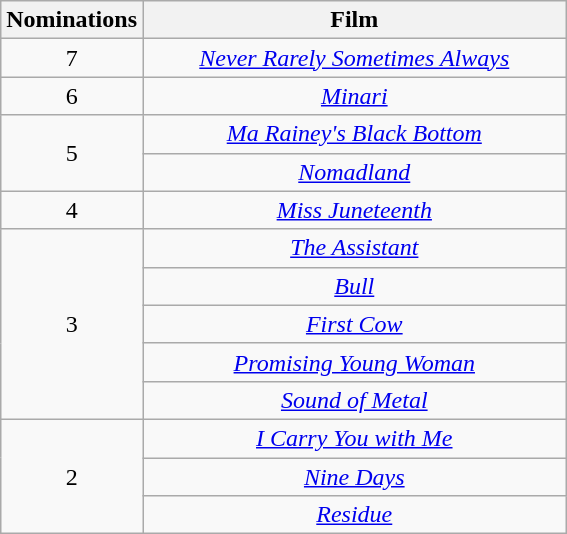<table class="wikitable" rowspan=2 border=2 style="text-align:center;">
<tr>
<th scope="col" width="50">Nominations</th>
<th scope="col" width="275">Film</th>
</tr>
<tr>
<td>7</td>
<td><em><a href='#'>Never Rarely Sometimes Always</a></em></td>
</tr>
<tr>
<td>6</td>
<td><em><a href='#'>Minari</a></em></td>
</tr>
<tr>
<td rowspan=2 style="text-align:center;">5</td>
<td><em><a href='#'>Ma Rainey's Black Bottom</a></em></td>
</tr>
<tr>
<td><em><a href='#'>Nomadland</a></em></td>
</tr>
<tr>
<td>4</td>
<td><em><a href='#'>Miss Juneteenth</a></em></td>
</tr>
<tr>
<td rowspan=5 style="text-align:center;">3</td>
<td><em><a href='#'>The Assistant</a></em></td>
</tr>
<tr>
<td><em><a href='#'>Bull</a></em></td>
</tr>
<tr>
<td><em><a href='#'>First Cow</a></em></td>
</tr>
<tr>
<td><em><a href='#'>Promising Young Woman</a></em></td>
</tr>
<tr>
<td><em><a href='#'>Sound of Metal</a></em></td>
</tr>
<tr>
<td rowspan=3 style="text-align:center;">2</td>
<td><em><a href='#'>I Carry You with Me</a></em></td>
</tr>
<tr>
<td><em><a href='#'>Nine Days</a></em></td>
</tr>
<tr>
<td><em><a href='#'>Residue</a></em></td>
</tr>
</table>
